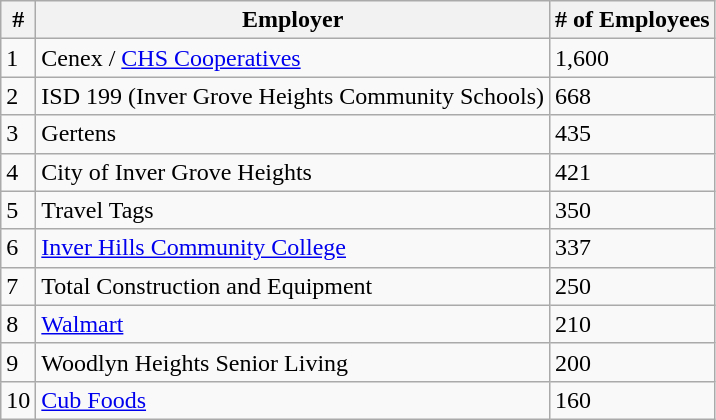<table class="wikitable" border="1">
<tr>
<th>#</th>
<th>Employer</th>
<th># of Employees</th>
</tr>
<tr>
<td>1</td>
<td>Cenex / <a href='#'>CHS Cooperatives</a></td>
<td>1,600</td>
</tr>
<tr>
<td>2</td>
<td>ISD 199 (Inver Grove Heights Community Schools)</td>
<td>668</td>
</tr>
<tr>
<td>3</td>
<td>Gertens</td>
<td>435</td>
</tr>
<tr>
<td>4</td>
<td>City of Inver Grove Heights</td>
<td>421</td>
</tr>
<tr>
<td>5</td>
<td>Travel Tags</td>
<td>350</td>
</tr>
<tr>
<td>6</td>
<td><a href='#'>Inver Hills Community College</a></td>
<td>337</td>
</tr>
<tr>
<td>7</td>
<td>Total Construction and Equipment</td>
<td>250</td>
</tr>
<tr>
<td>8</td>
<td><a href='#'>Walmart</a></td>
<td>210</td>
</tr>
<tr>
<td>9</td>
<td>Woodlyn Heights Senior Living</td>
<td>200</td>
</tr>
<tr>
<td>10</td>
<td><a href='#'>Cub Foods</a></td>
<td>160</td>
</tr>
</table>
